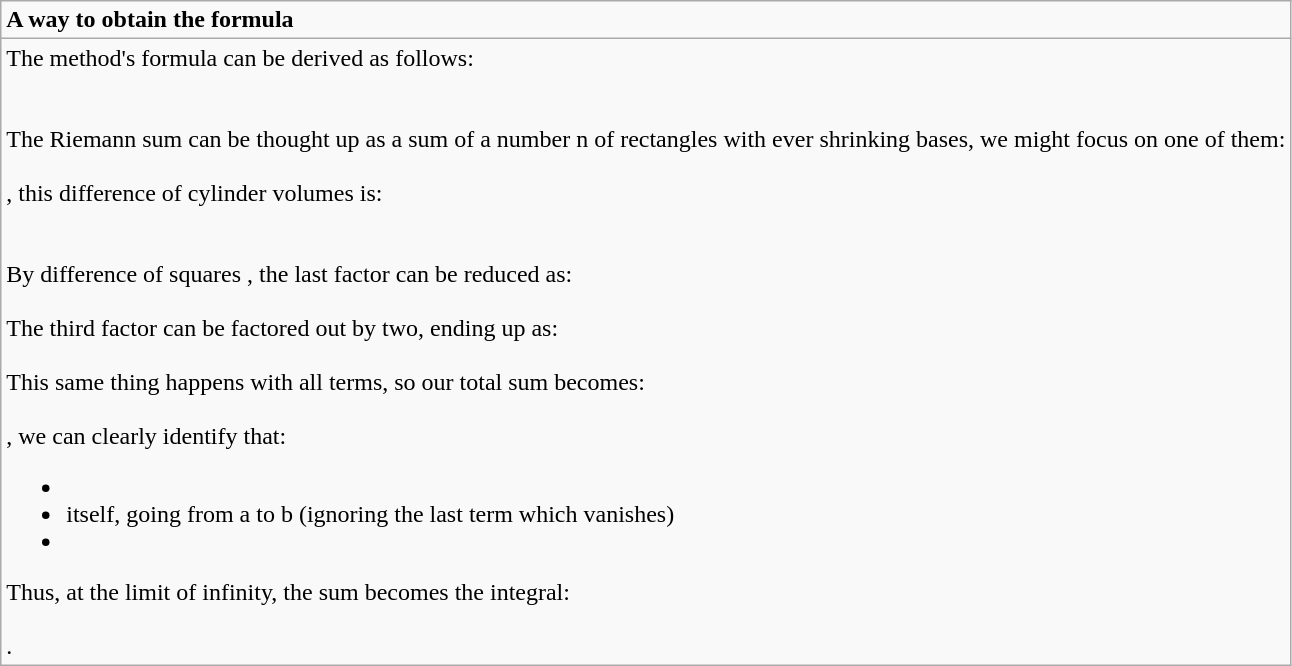<table role="presentation" class="wikitable mw-collapsible mw-collapsed">
<tr>
<td><strong>A way to obtain the formula</strong></td>
</tr>
<tr>
<td>The method's formula can be derived as follows:<br><br><br>The Riemann sum can be thought up as a sum of a number n of rectangles with ever shrinking bases, we might focus on one of them:<br><br> , this difference of cylinder volumes is:<br><br><br>By difference of squares , the last factor can be reduced as:<br><br>The third factor can be factored out by two, ending up as:<br><br>This same thing happens with all terms, so our total sum becomes:<br><br>, we can clearly identify that:<ul><li></li><li> itself, going from a to b (ignoring the last term which vanishes)</li><li></li></ul>Thus, at the limit of infinity, the sum becomes the integral:<br><br>.</td>
</tr>
</table>
